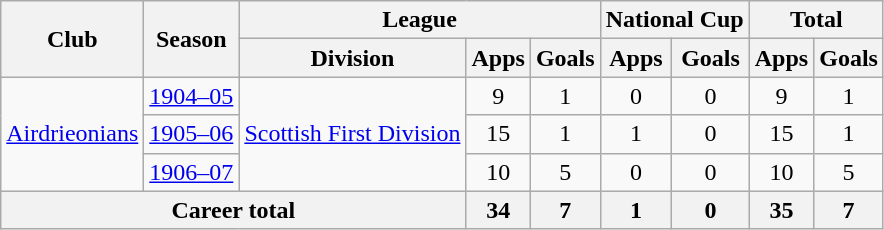<table class="wikitable" style="text-align: center">
<tr>
<th rowspan="2">Club</th>
<th rowspan="2">Season</th>
<th colspan="3">League</th>
<th colspan="2">National Cup</th>
<th colspan="2">Total</th>
</tr>
<tr>
<th>Division</th>
<th>Apps</th>
<th>Goals</th>
<th>Apps</th>
<th>Goals</th>
<th>Apps</th>
<th>Goals</th>
</tr>
<tr>
<td rowspan="3"><a href='#'>Airdrieonians</a></td>
<td><a href='#'>1904–05</a></td>
<td rowspan="3"><a href='#'>Scottish First Division</a></td>
<td>9</td>
<td>1</td>
<td>0</td>
<td>0</td>
<td>9</td>
<td>1</td>
</tr>
<tr>
<td><a href='#'>1905–06</a></td>
<td>15</td>
<td>1</td>
<td>1</td>
<td>0</td>
<td>15</td>
<td>1</td>
</tr>
<tr>
<td><a href='#'>1906–07</a></td>
<td>10</td>
<td>5</td>
<td>0</td>
<td>0</td>
<td>10</td>
<td>5</td>
</tr>
<tr>
<th colspan="3">Career total</th>
<th>34</th>
<th>7</th>
<th>1</th>
<th>0</th>
<th>35</th>
<th>7</th>
</tr>
</table>
